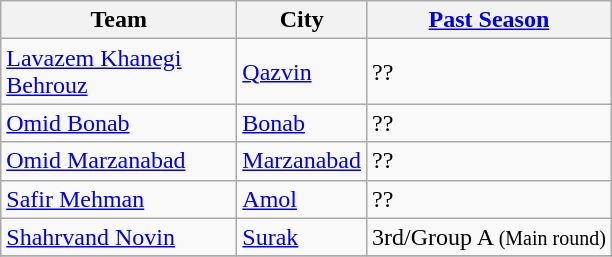<table class="wikitable sortable">
<tr>
<th width=150>Team</th>
<th>City</th>
<th><a href='#'>Past Season</a></th>
</tr>
<tr>
<td align="left"><a href='#'>Lavazem Khanegi Behrouz</a></td>
<td><a href='#'>Qazvin</a></td>
<td>??</td>
</tr>
<tr>
<td align="left"><a href='#'>Omid Bonab</a></td>
<td><a href='#'>Bonab</a></td>
<td>??</td>
</tr>
<tr>
<td align="left"><a href='#'>Omid Marzanabad</a></td>
<td><a href='#'>Marzanabad</a></td>
<td>??</td>
</tr>
<tr>
<td align="left"><a href='#'>Safir Mehman</a></td>
<td><a href='#'>Amol</a></td>
<td>??</td>
</tr>
<tr>
<td align="left"><a href='#'>Shahrvand Novin</a></td>
<td><a href='#'>Surak</a></td>
<td>3rd/Group A <small>(Main round)</small></td>
</tr>
<tr>
</tr>
</table>
